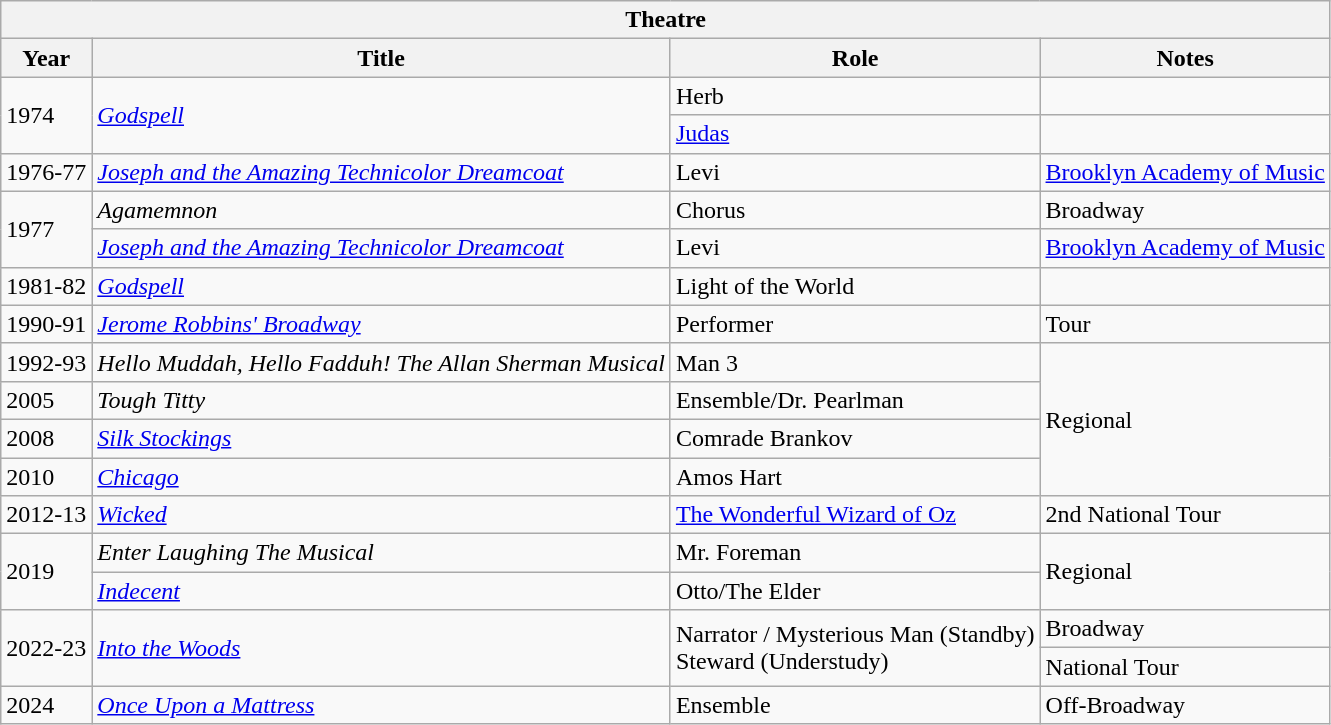<table class="wikitable sortable">
<tr>
<th align="center" colspan=4>Theatre</th>
</tr>
<tr>
<th>Year</th>
<th>Title</th>
<th>Role</th>
<th>Notes</th>
</tr>
<tr>
<td rowspan=2>1974</td>
<td rowspan=2><em><a href='#'>Godspell</a></em></td>
<td>Herb</td>
<td></td>
</tr>
<tr>
<td><a href='#'>Judas</a></td>
<td></td>
</tr>
<tr>
<td>1976-77</td>
<td><em><a href='#'>Joseph and the Amazing Technicolor Dreamcoat</a></em></td>
<td>Levi</td>
<td><a href='#'>Brooklyn Academy of Music</a></td>
</tr>
<tr>
<td rowspan=2>1977</td>
<td><em>Agamemnon</em></td>
<td>Chorus</td>
<td>Broadway</td>
</tr>
<tr>
<td><em><a href='#'>Joseph and the Amazing Technicolor Dreamcoat</a></em></td>
<td>Levi</td>
<td><a href='#'>Brooklyn Academy of Music</a></td>
</tr>
<tr>
<td>1981-82</td>
<td><em><a href='#'>Godspell</a></em></td>
<td>Light of the World</td>
<td></td>
</tr>
<tr>
<td>1990-91</td>
<td><em><a href='#'>Jerome Robbins' Broadway</a></em></td>
<td>Performer</td>
<td>Tour</td>
</tr>
<tr>
<td>1992-93</td>
<td><em>Hello Muddah, Hello Fadduh! The Allan Sherman Musical</em></td>
<td>Man 3</td>
<td rowspan=4>Regional</td>
</tr>
<tr>
<td>2005</td>
<td><em>Tough Titty</em></td>
<td>Ensemble/Dr. Pearlman</td>
</tr>
<tr>
<td>2008</td>
<td><em><a href='#'>Silk Stockings</a></em></td>
<td>Comrade Brankov</td>
</tr>
<tr>
<td>2010</td>
<td><em><a href='#'>Chicago</a></em></td>
<td>Amos Hart</td>
</tr>
<tr>
<td>2012-13</td>
<td><em><a href='#'>Wicked</a></em></td>
<td><a href='#'>The Wonderful Wizard of Oz</a></td>
<td>2nd National Tour</td>
</tr>
<tr>
<td rowspan=2>2019</td>
<td><em>Enter Laughing The Musical</em></td>
<td>Mr. Foreman</td>
<td rowspan=2>Regional</td>
</tr>
<tr>
<td><em><a href='#'>Indecent</a></em></td>
<td>Otto/The Elder</td>
</tr>
<tr>
<td rowspan=2>2022-23</td>
<td rowspan=2><em><a href='#'>Into the Woods</a></em></td>
<td rowspan=2>Narrator / Mysterious Man (Standby)<br>Steward (Understudy)</td>
<td>Broadway</td>
</tr>
<tr>
<td>National Tour</td>
</tr>
<tr>
<td>2024</td>
<td><em><a href='#'>Once Upon a Mattress</a></em></td>
<td>Ensemble</td>
<td>Off-Broadway</td>
</tr>
</table>
